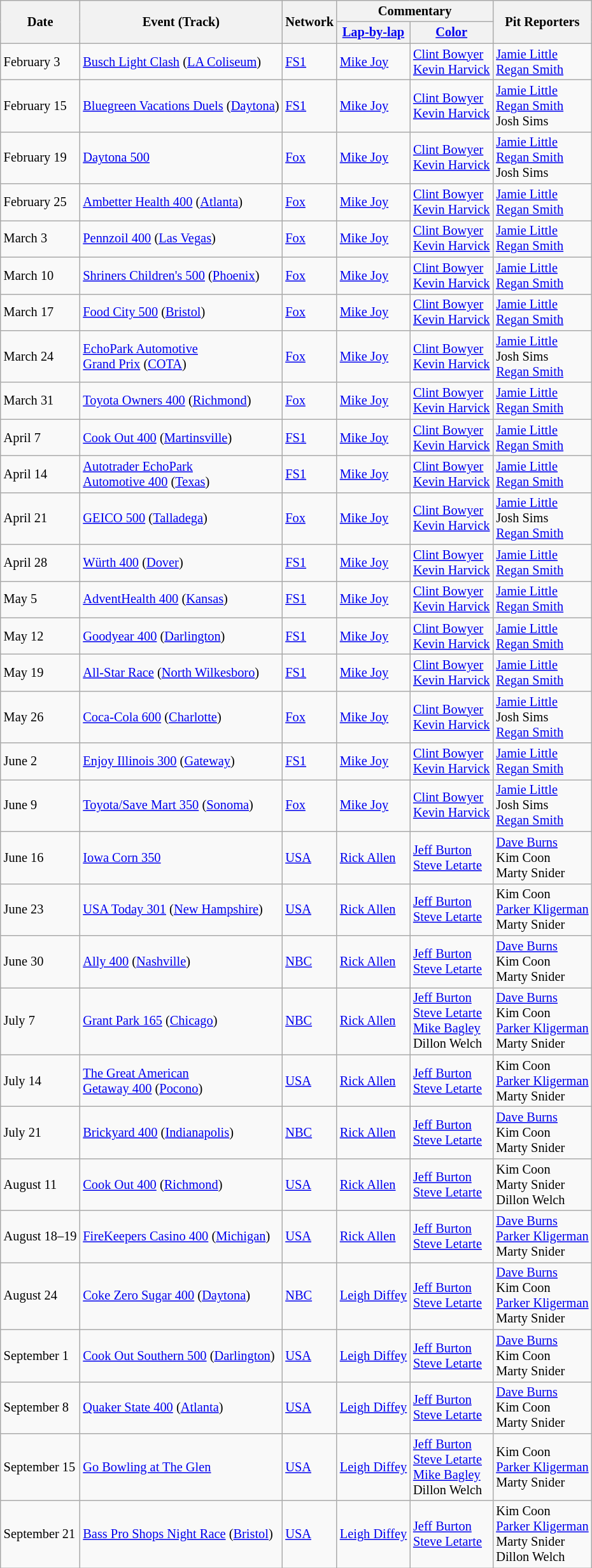<table class="wikitable" style="font-size: 85%;">
<tr>
<th rowspan=2>Date</th>
<th rowspan=2>Event (Track)</th>
<th rowspan=2>Network</th>
<th colspan=2>Commentary</th>
<th rowspan=2>Pit Reporters</th>
</tr>
<tr>
<th><a href='#'>Lap-by-lap</a></th>
<th><a href='#'>Color</a></th>
</tr>
<tr>
<td>February 3</td>
<td><a href='#'>Busch Light Clash</a> (<a href='#'>LA Coliseum</a>)</td>
<td><a href='#'>FS1</a></td>
<td><a href='#'>Mike Joy</a></td>
<td><a href='#'>Clint Bowyer</a><br><a href='#'>Kevin Harvick</a></td>
<td><a href='#'>Jamie Little</a><br><a href='#'>Regan Smith</a></td>
</tr>
<tr>
<td>February 15</td>
<td><a href='#'>Bluegreen Vacations Duels</a> (<a href='#'>Daytona</a>)</td>
<td><a href='#'>FS1</a></td>
<td><a href='#'>Mike Joy</a></td>
<td><a href='#'>Clint Bowyer</a><br><a href='#'>Kevin Harvick</a></td>
<td><a href='#'>Jamie Little</a><br><a href='#'>Regan Smith</a><br>Josh Sims</td>
</tr>
<tr>
<td>February 19</td>
<td><a href='#'>Daytona 500</a></td>
<td><a href='#'>Fox</a></td>
<td><a href='#'>Mike Joy</a></td>
<td><a href='#'>Clint Bowyer</a><br><a href='#'>Kevin Harvick</a></td>
<td><a href='#'>Jamie Little</a><br><a href='#'>Regan Smith</a><br>Josh Sims</td>
</tr>
<tr>
<td>February 25</td>
<td><a href='#'>Ambetter Health 400</a> (<a href='#'>Atlanta</a>)</td>
<td><a href='#'>Fox</a></td>
<td><a href='#'>Mike Joy</a></td>
<td><a href='#'>Clint Bowyer</a><br><a href='#'>Kevin Harvick</a></td>
<td><a href='#'>Jamie Little</a><br><a href='#'>Regan Smith</a></td>
</tr>
<tr>
<td>March 3</td>
<td><a href='#'>Pennzoil 400</a> (<a href='#'>Las Vegas</a>)</td>
<td><a href='#'>Fox</a></td>
<td><a href='#'>Mike Joy</a></td>
<td><a href='#'>Clint Bowyer</a><br><a href='#'>Kevin Harvick</a></td>
<td><a href='#'>Jamie Little</a><br><a href='#'>Regan Smith</a></td>
</tr>
<tr>
<td>March 10</td>
<td><a href='#'>Shriners Children's 500</a> (<a href='#'>Phoenix</a>)</td>
<td><a href='#'>Fox</a></td>
<td><a href='#'>Mike Joy</a></td>
<td><a href='#'>Clint Bowyer</a><br><a href='#'>Kevin Harvick</a></td>
<td><a href='#'>Jamie Little</a><br><a href='#'>Regan Smith</a></td>
</tr>
<tr>
<td>March 17</td>
<td><a href='#'>Food City 500</a> (<a href='#'>Bristol</a>)</td>
<td><a href='#'>Fox</a></td>
<td><a href='#'>Mike Joy</a></td>
<td><a href='#'>Clint Bowyer</a><br><a href='#'>Kevin Harvick</a></td>
<td><a href='#'>Jamie Little</a><br><a href='#'>Regan Smith</a></td>
</tr>
<tr>
<td>March 24</td>
<td><a href='#'>EchoPark Automotive<br>Grand Prix</a> (<a href='#'>COTA</a>)</td>
<td><a href='#'>Fox</a></td>
<td><a href='#'>Mike Joy</a></td>
<td><a href='#'>Clint Bowyer</a><br><a href='#'>Kevin Harvick</a></td>
<td><a href='#'>Jamie Little</a><br>Josh Sims<br><a href='#'>Regan Smith</a></td>
</tr>
<tr>
<td>March 31</td>
<td><a href='#'>Toyota Owners 400</a> (<a href='#'>Richmond</a>)</td>
<td><a href='#'>Fox</a></td>
<td><a href='#'>Mike Joy</a></td>
<td><a href='#'>Clint Bowyer</a><br><a href='#'>Kevin Harvick</a></td>
<td><a href='#'>Jamie Little</a><br><a href='#'>Regan Smith</a></td>
</tr>
<tr>
<td>April 7</td>
<td><a href='#'>Cook Out 400</a> (<a href='#'>Martinsville</a>)</td>
<td><a href='#'>FS1</a></td>
<td><a href='#'>Mike Joy</a></td>
<td><a href='#'>Clint Bowyer</a><br><a href='#'>Kevin Harvick</a></td>
<td><a href='#'>Jamie Little</a><br><a href='#'>Regan Smith</a></td>
</tr>
<tr>
<td>April 14</td>
<td><a href='#'>Autotrader EchoPark<br>Automotive 400</a> (<a href='#'>Texas</a>)</td>
<td><a href='#'>FS1</a></td>
<td><a href='#'>Mike Joy</a></td>
<td><a href='#'>Clint Bowyer</a><br><a href='#'>Kevin Harvick</a></td>
<td><a href='#'>Jamie Little</a><br><a href='#'>Regan Smith</a></td>
</tr>
<tr>
<td>April 21</td>
<td><a href='#'>GEICO 500</a> (<a href='#'>Talladega</a>)</td>
<td><a href='#'>Fox</a></td>
<td><a href='#'>Mike Joy</a></td>
<td><a href='#'>Clint Bowyer</a><br><a href='#'>Kevin Harvick</a></td>
<td><a href='#'>Jamie Little</a><br>Josh Sims<br><a href='#'>Regan Smith</a></td>
</tr>
<tr>
<td>April 28</td>
<td><a href='#'>Würth 400</a> (<a href='#'>Dover</a>)</td>
<td><a href='#'>FS1</a></td>
<td><a href='#'>Mike Joy</a></td>
<td><a href='#'>Clint Bowyer</a><br><a href='#'>Kevin Harvick</a></td>
<td><a href='#'>Jamie Little</a><br><a href='#'>Regan Smith</a></td>
</tr>
<tr>
<td>May 5</td>
<td><a href='#'>AdventHealth 400</a> (<a href='#'>Kansas</a>)</td>
<td><a href='#'>FS1</a></td>
<td><a href='#'>Mike Joy</a></td>
<td><a href='#'>Clint Bowyer</a><br><a href='#'>Kevin Harvick</a></td>
<td><a href='#'>Jamie Little</a><br><a href='#'>Regan Smith</a></td>
</tr>
<tr>
<td>May 12</td>
<td><a href='#'>Goodyear 400</a> (<a href='#'>Darlington</a>)</td>
<td><a href='#'>FS1</a></td>
<td><a href='#'>Mike Joy</a></td>
<td><a href='#'>Clint Bowyer</a><br><a href='#'>Kevin Harvick</a></td>
<td><a href='#'>Jamie Little</a><br><a href='#'>Regan Smith</a></td>
</tr>
<tr>
<td>May 19</td>
<td><a href='#'>All-Star Race</a> (<a href='#'>North Wilkesboro</a>)</td>
<td><a href='#'>FS1</a></td>
<td><a href='#'>Mike Joy</a></td>
<td><a href='#'>Clint Bowyer</a><br><a href='#'>Kevin Harvick</a></td>
<td><a href='#'>Jamie Little</a><br><a href='#'>Regan Smith</a></td>
</tr>
<tr>
<td>May 26</td>
<td><a href='#'>Coca-Cola 600</a> (<a href='#'>Charlotte</a>)</td>
<td><a href='#'>Fox</a></td>
<td><a href='#'>Mike Joy</a></td>
<td><a href='#'>Clint Bowyer</a><br><a href='#'>Kevin Harvick</a></td>
<td><a href='#'>Jamie Little</a><br>Josh Sims<br><a href='#'>Regan Smith</a></td>
</tr>
<tr>
<td>June 2</td>
<td><a href='#'>Enjoy Illinois 300</a> (<a href='#'>Gateway</a>)</td>
<td><a href='#'>FS1</a></td>
<td><a href='#'>Mike Joy</a></td>
<td><a href='#'>Clint Bowyer</a><br><a href='#'>Kevin Harvick</a></td>
<td><a href='#'>Jamie Little</a><br><a href='#'>Regan Smith</a></td>
</tr>
<tr>
<td>June 9</td>
<td><a href='#'>Toyota/Save Mart 350</a> (<a href='#'>Sonoma</a>)</td>
<td><a href='#'>Fox</a></td>
<td><a href='#'>Mike Joy</a></td>
<td><a href='#'>Clint Bowyer</a><br><a href='#'>Kevin Harvick</a></td>
<td><a href='#'>Jamie Little</a><br>Josh Sims<br><a href='#'>Regan Smith</a></td>
</tr>
<tr>
<td>June 16</td>
<td><a href='#'>Iowa Corn 350</a></td>
<td><a href='#'>USA</a></td>
<td><a href='#'>Rick Allen</a></td>
<td><a href='#'>Jeff Burton</a><br><a href='#'>Steve Letarte</a></td>
<td><a href='#'>Dave Burns</a><br>Kim Coon<br>Marty Snider</td>
</tr>
<tr>
<td>June 23</td>
<td><a href='#'>USA Today 301</a> (<a href='#'>New Hampshire</a>)</td>
<td><a href='#'>USA</a></td>
<td><a href='#'>Rick Allen</a></td>
<td><a href='#'>Jeff Burton</a><br><a href='#'>Steve Letarte</a></td>
<td>Kim Coon<br><a href='#'>Parker Kligerman</a><br>Marty Snider</td>
</tr>
<tr>
<td>June 30</td>
<td><a href='#'>Ally 400</a> (<a href='#'>Nashville</a>)</td>
<td><a href='#'>NBC</a></td>
<td><a href='#'>Rick Allen</a></td>
<td><a href='#'>Jeff Burton</a><br><a href='#'>Steve Letarte</a></td>
<td><a href='#'>Dave Burns</a><br>Kim Coon<br>Marty Snider</td>
</tr>
<tr>
<td>July 7</td>
<td><a href='#'>Grant Park 165</a> (<a href='#'>Chicago</a>)</td>
<td><a href='#'>NBC</a></td>
<td><a href='#'>Rick Allen</a></td>
<td><a href='#'>Jeff Burton</a><br><a href='#'>Steve Letarte</a><br><a href='#'>Mike Bagley</a><br>Dillon Welch</td>
<td><a href='#'>Dave Burns</a><br>Kim Coon<br><a href='#'>Parker Kligerman</a><br>Marty Snider</td>
</tr>
<tr>
<td>July 14</td>
<td><a href='#'>The Great American<br>Getaway 400</a> (<a href='#'>Pocono</a>)</td>
<td><a href='#'>USA</a></td>
<td><a href='#'>Rick Allen</a></td>
<td><a href='#'>Jeff Burton</a><br><a href='#'>Steve Letarte</a></td>
<td>Kim Coon<br><a href='#'>Parker Kligerman</a><br>Marty Snider</td>
</tr>
<tr>
<td>July 21</td>
<td><a href='#'>Brickyard 400</a> (<a href='#'>Indianapolis</a>)</td>
<td><a href='#'>NBC</a></td>
<td><a href='#'>Rick Allen</a></td>
<td><a href='#'>Jeff Burton</a><br><a href='#'>Steve Letarte</a></td>
<td><a href='#'>Dave Burns</a><br>Kim Coon<br>Marty Snider</td>
</tr>
<tr>
<td>August 11</td>
<td><a href='#'>Cook Out 400</a> (<a href='#'>Richmond</a>)</td>
<td><a href='#'>USA</a></td>
<td><a href='#'>Rick Allen</a></td>
<td><a href='#'>Jeff Burton</a><br><a href='#'>Steve Letarte</a></td>
<td>Kim Coon<br>Marty Snider<br>Dillon Welch</td>
</tr>
<tr>
<td>August 18–19</td>
<td><a href='#'>FireKeepers Casino 400</a> (<a href='#'>Michigan</a>)</td>
<td><a href='#'>USA</a></td>
<td><a href='#'>Rick Allen</a></td>
<td><a href='#'>Jeff Burton</a><br><a href='#'>Steve Letarte</a></td>
<td><a href='#'>Dave Burns</a><br><a href='#'>Parker Kligerman</a><br>Marty Snider</td>
</tr>
<tr>
<td>August 24</td>
<td><a href='#'>Coke Zero Sugar 400</a> (<a href='#'>Daytona</a>)</td>
<td><a href='#'>NBC</a></td>
<td><a href='#'>Leigh Diffey</a></td>
<td><a href='#'>Jeff Burton</a><br><a href='#'>Steve Letarte</a></td>
<td><a href='#'>Dave Burns</a><br>Kim Coon<br><a href='#'>Parker Kligerman</a><br>Marty Snider</td>
</tr>
<tr>
<td>September 1</td>
<td><a href='#'>Cook Out Southern 500</a> (<a href='#'>Darlington</a>)</td>
<td><a href='#'>USA</a></td>
<td><a href='#'>Leigh Diffey</a></td>
<td><a href='#'>Jeff Burton</a><br><a href='#'>Steve Letarte</a></td>
<td><a href='#'>Dave Burns</a><br>Kim Coon<br>Marty Snider</td>
</tr>
<tr>
<td>September 8</td>
<td><a href='#'>Quaker State 400</a> (<a href='#'>Atlanta</a>)</td>
<td><a href='#'>USA</a></td>
<td><a href='#'>Leigh Diffey</a></td>
<td><a href='#'>Jeff Burton</a><br><a href='#'>Steve Letarte</a></td>
<td><a href='#'>Dave Burns</a><br>Kim Coon<br>Marty Snider</td>
</tr>
<tr>
<td>September 15</td>
<td><a href='#'>Go Bowling at The Glen</a></td>
<td><a href='#'>USA</a></td>
<td><a href='#'>Leigh Diffey</a></td>
<td><a href='#'>Jeff Burton</a><br><a href='#'>Steve Letarte</a><br><a href='#'>Mike Bagley</a><br>Dillon Welch</td>
<td>Kim Coon<br><a href='#'>Parker Kligerman</a><br>Marty Snider</td>
</tr>
<tr>
<td>September 21</td>
<td><a href='#'>Bass Pro Shops Night Race</a> (<a href='#'>Bristol</a>)</td>
<td><a href='#'>USA</a></td>
<td><a href='#'>Leigh Diffey</a></td>
<td><a href='#'>Jeff Burton</a><br><a href='#'>Steve Letarte</a></td>
<td>Kim Coon<br><a href='#'>Parker Kligerman</a><br>Marty Snider<br>Dillon Welch</td>
</tr>
</table>
